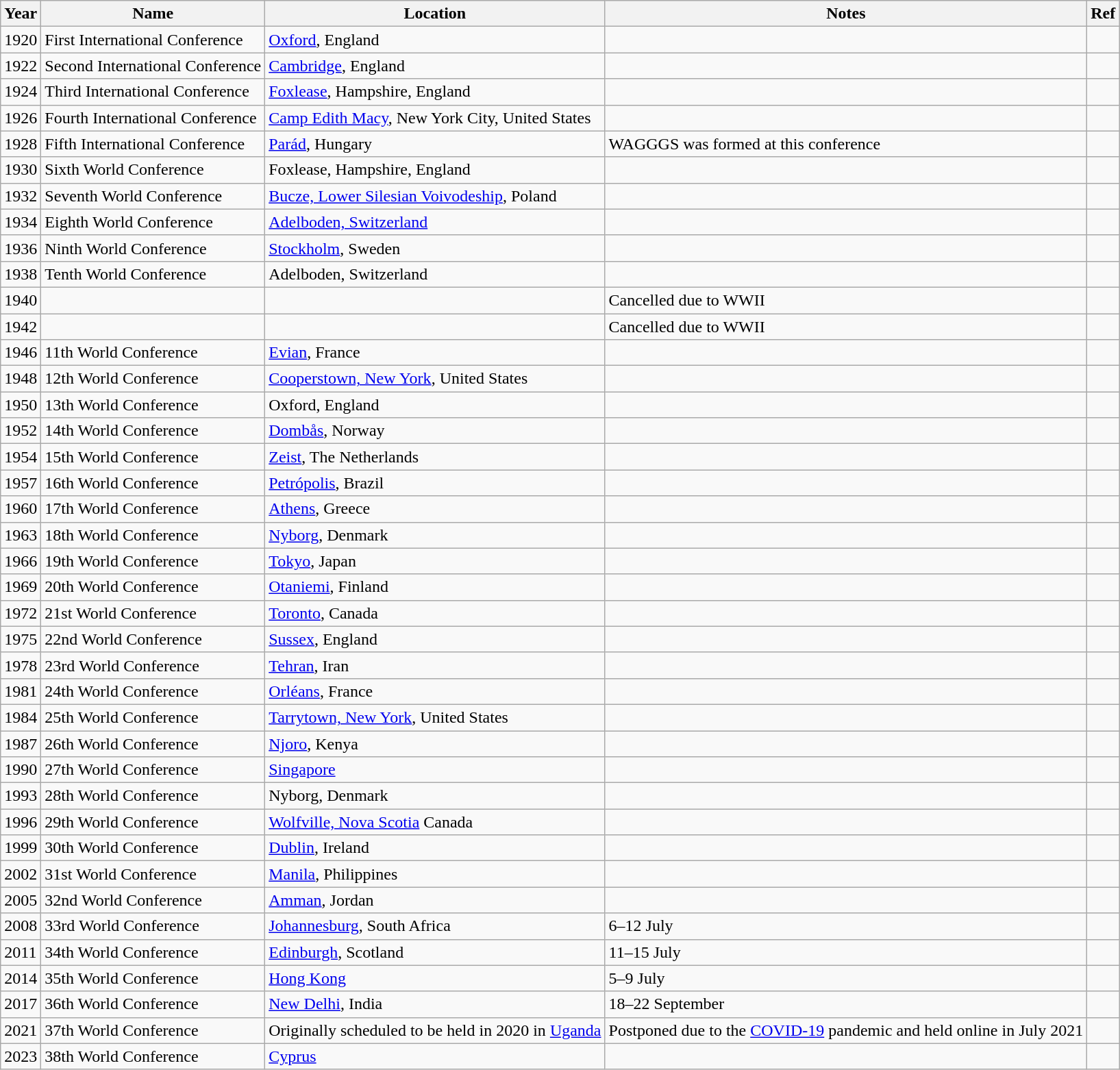<table class="wikitable sortable" style=text-align:left>
<tr>
<th scope="col">Year</th>
<th scope="col">Name</th>
<th scope="col">Location</th>
<th scope="col">Notes</th>
<th scope="col">Ref</th>
</tr>
<tr>
<td>1920</td>
<td>First International Conference</td>
<td><a href='#'>Oxford</a>, England</td>
<td></td>
<td></td>
</tr>
<tr>
<td>1922</td>
<td>Second International Conference</td>
<td><a href='#'>Cambridge</a>, England</td>
<td></td>
<td></td>
</tr>
<tr>
<td>1924</td>
<td>Third International Conference</td>
<td><a href='#'>Foxlease</a>, Hampshire, England</td>
<td></td>
<td></td>
</tr>
<tr>
<td>1926</td>
<td>Fourth International Conference</td>
<td><a href='#'>Camp Edith Macy</a>, New York City, United States</td>
<td></td>
<td></td>
</tr>
<tr>
<td>1928</td>
<td>Fifth International Conference</td>
<td><a href='#'>Parád</a>, Hungary</td>
<td>WAGGGS was formed at this conference</td>
<td></td>
</tr>
<tr>
<td>1930</td>
<td>Sixth World Conference</td>
<td>Foxlease, Hampshire, England</td>
<td></td>
<td></td>
</tr>
<tr>
<td>1932</td>
<td>Seventh World Conference</td>
<td><a href='#'>Bucze, Lower Silesian Voivodeship</a>, Poland</td>
<td></td>
<td></td>
</tr>
<tr>
<td>1934</td>
<td>Eighth World Conference</td>
<td><a href='#'>Adelboden, Switzerland</a></td>
<td></td>
<td></td>
</tr>
<tr>
<td>1936</td>
<td>Ninth World Conference</td>
<td><a href='#'>Stockholm</a>, Sweden</td>
<td></td>
<td></td>
</tr>
<tr>
<td>1938</td>
<td>Tenth World Conference</td>
<td>Adelboden, Switzerland</td>
<td></td>
<td></td>
</tr>
<tr>
<td>1940</td>
<td></td>
<td></td>
<td>Cancelled due to WWII</td>
<td></td>
</tr>
<tr>
<td>1942</td>
<td></td>
<td></td>
<td>Cancelled due to WWII</td>
<td></td>
</tr>
<tr>
<td>1946</td>
<td>11th World Conference</td>
<td><a href='#'>Evian</a>, France</td>
<td></td>
<td></td>
</tr>
<tr>
<td>1948</td>
<td>12th World Conference</td>
<td><a href='#'>Cooperstown, New York</a>, United States</td>
<td></td>
<td></td>
</tr>
<tr>
<td>1950</td>
<td>13th World Conference</td>
<td>Oxford, England</td>
<td></td>
<td></td>
</tr>
<tr>
<td>1952</td>
<td>14th World Conference</td>
<td><a href='#'> Dombås</a>, Norway</td>
<td></td>
<td></td>
</tr>
<tr>
<td>1954</td>
<td>15th World Conference</td>
<td><a href='#'>Zeist</a>, The Netherlands</td>
<td></td>
<td></td>
</tr>
<tr>
<td>1957</td>
<td>16th World Conference</td>
<td><a href='#'> Petrópolis</a>, Brazil</td>
<td></td>
<td></td>
</tr>
<tr>
<td>1960</td>
<td>17th World Conference</td>
<td><a href='#'>Athens</a>, Greece</td>
<td></td>
<td></td>
</tr>
<tr>
<td>1963</td>
<td>18th World Conference</td>
<td><a href='#'>Nyborg</a>, Denmark</td>
<td></td>
<td></td>
</tr>
<tr>
<td>1966</td>
<td>19th World Conference</td>
<td><a href='#'>Tokyo</a>, Japan</td>
<td></td>
<td></td>
</tr>
<tr>
<td>1969</td>
<td>20th World Conference</td>
<td><a href='#'>Otaniemi</a>, Finland</td>
<td></td>
<td></td>
</tr>
<tr>
<td>1972</td>
<td>21st World Conference</td>
<td><a href='#'>Toronto</a>, Canada</td>
<td></td>
<td></td>
</tr>
<tr>
<td>1975</td>
<td>22nd World Conference</td>
<td><a href='#'>Sussex</a>, England</td>
<td></td>
<td></td>
</tr>
<tr>
<td>1978</td>
<td>23rd World Conference</td>
<td><a href='#'>Tehran</a>, Iran</td>
<td></td>
<td></td>
</tr>
<tr>
<td>1981</td>
<td>24th World Conference</td>
<td><a href='#'>Orléans</a>, France</td>
<td></td>
<td></td>
</tr>
<tr>
<td>1984</td>
<td>25th World Conference</td>
<td><a href='#'>Tarrytown, New York</a>, United States</td>
<td></td>
<td></td>
</tr>
<tr>
<td>1987</td>
<td>26th World Conference</td>
<td><a href='#'>Njoro</a>, Kenya</td>
<td></td>
<td></td>
</tr>
<tr>
<td>1990</td>
<td>27th World Conference</td>
<td><a href='#'>Singapore</a></td>
<td></td>
<td></td>
</tr>
<tr>
<td>1993</td>
<td>28th World Conference</td>
<td>Nyborg, Denmark</td>
<td></td>
<td></td>
</tr>
<tr>
<td>1996</td>
<td>29th World Conference</td>
<td><a href='#'>Wolfville, Nova Scotia</a> Canada</td>
<td></td>
<td></td>
</tr>
<tr>
<td>1999</td>
<td>30th World Conference</td>
<td><a href='#'>Dublin</a>, Ireland</td>
<td></td>
<td></td>
</tr>
<tr>
<td>2002</td>
<td>31st World Conference</td>
<td><a href='#'>Manila</a>, Philippines</td>
<td></td>
<td></td>
</tr>
<tr>
<td>2005</td>
<td>32nd World Conference</td>
<td><a href='#'>Amman</a>, Jordan</td>
<td></td>
<td></td>
</tr>
<tr>
<td>2008</td>
<td>33rd World Conference</td>
<td><a href='#'>Johannesburg</a>, South Africa</td>
<td>6–12 July</td>
<td></td>
</tr>
<tr>
<td>2011</td>
<td>34th World Conference</td>
<td><a href='#'>Edinburgh</a>, Scotland</td>
<td>11–15 July</td>
<td></td>
</tr>
<tr>
<td>2014</td>
<td>35th World Conference</td>
<td><a href='#'>Hong Kong</a></td>
<td>5–9 July</td>
<td></td>
</tr>
<tr>
<td>2017</td>
<td>36th World Conference</td>
<td><a href='#'>New Delhi</a>, India</td>
<td>18–22 September</td>
<td></td>
</tr>
<tr>
<td>2021</td>
<td>37th World Conference</td>
<td>Originally scheduled to be held in 2020 in <a href='#'>Uganda</a></td>
<td>Postponed due to the <a href='#'>COVID-19</a> pandemic and held online in July 2021</td>
<td></td>
</tr>
<tr>
<td>2023</td>
<td>38th World Conference</td>
<td><a href='#'>Cyprus</a></td>
<td></td>
<td></td>
</tr>
</table>
